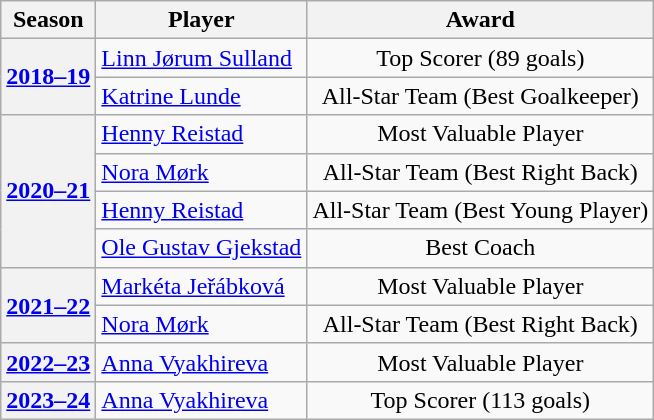<table class="wikitable" style="text-align: center;">
<tr>
<th>Season</th>
<th class="unsortable">Player</th>
<th>Award</th>
</tr>
<tr>
<th rowspan="2"><a href='#'>2018–19</a></th>
<td style="text-align: left;"> <a href='#'>Linn Jørum Sulland</a></td>
<td>Top Scorer (89 goals)</td>
</tr>
<tr>
<td style="text-align: left;"> <a href='#'>Katrine Lunde</a></td>
<td>All-Star Team (Best Goalkeeper)</td>
</tr>
<tr>
<th rowspan="4"><a href='#'>2020–21</a></th>
<td style="text-align: left;"> <a href='#'>Henny Reistad</a></td>
<td>Most Valuable Player</td>
</tr>
<tr>
<td style="text-align: left;"> <a href='#'>Nora Mørk</a></td>
<td>All-Star Team (Best Right Back)</td>
</tr>
<tr>
<td style="text-align: left;"> <a href='#'>Henny Reistad</a></td>
<td>All-Star Team (Best Young Player)</td>
</tr>
<tr>
<td style="text-align: left;"> <a href='#'>Ole Gustav Gjekstad</a></td>
<td>Best Coach</td>
</tr>
<tr>
<th rowspan="2"><a href='#'>2021–22</a></th>
<td style="text-align: left;"> <a href='#'>Markéta Jeřábková</a></td>
<td>Most Valuable Player</td>
</tr>
<tr>
<td style="text-align: left;"> <a href='#'>Nora Mørk</a></td>
<td>All-Star Team (Best Right Back)</td>
</tr>
<tr>
<th rowspan="1"><a href='#'>2022–23</a></th>
<td style="text-align: left;"> <a href='#'>Anna Vyakhireva</a></td>
<td>Most Valuable Player</td>
</tr>
<tr>
<th rowspan="1"><a href='#'>2023–24</a></th>
<td style="text-align: left;"> <a href='#'>Anna Vyakhireva</a></td>
<td>Top Scorer (113 goals)</td>
</tr>
</table>
